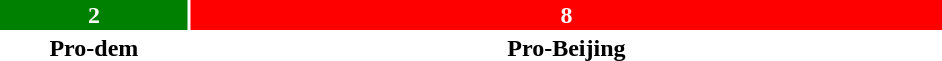<table style="width:50%; text-align:center;">
<tr style="color:white;">
<td style="background:green; width:20%;"><strong>2</strong></td>
<td style="background:red; width:80%;"><strong>8</strong></td>
</tr>
<tr>
<td><span><strong>Pro-dem</strong></span></td>
<td><span><strong>Pro-Beijing</strong></span></td>
</tr>
</table>
